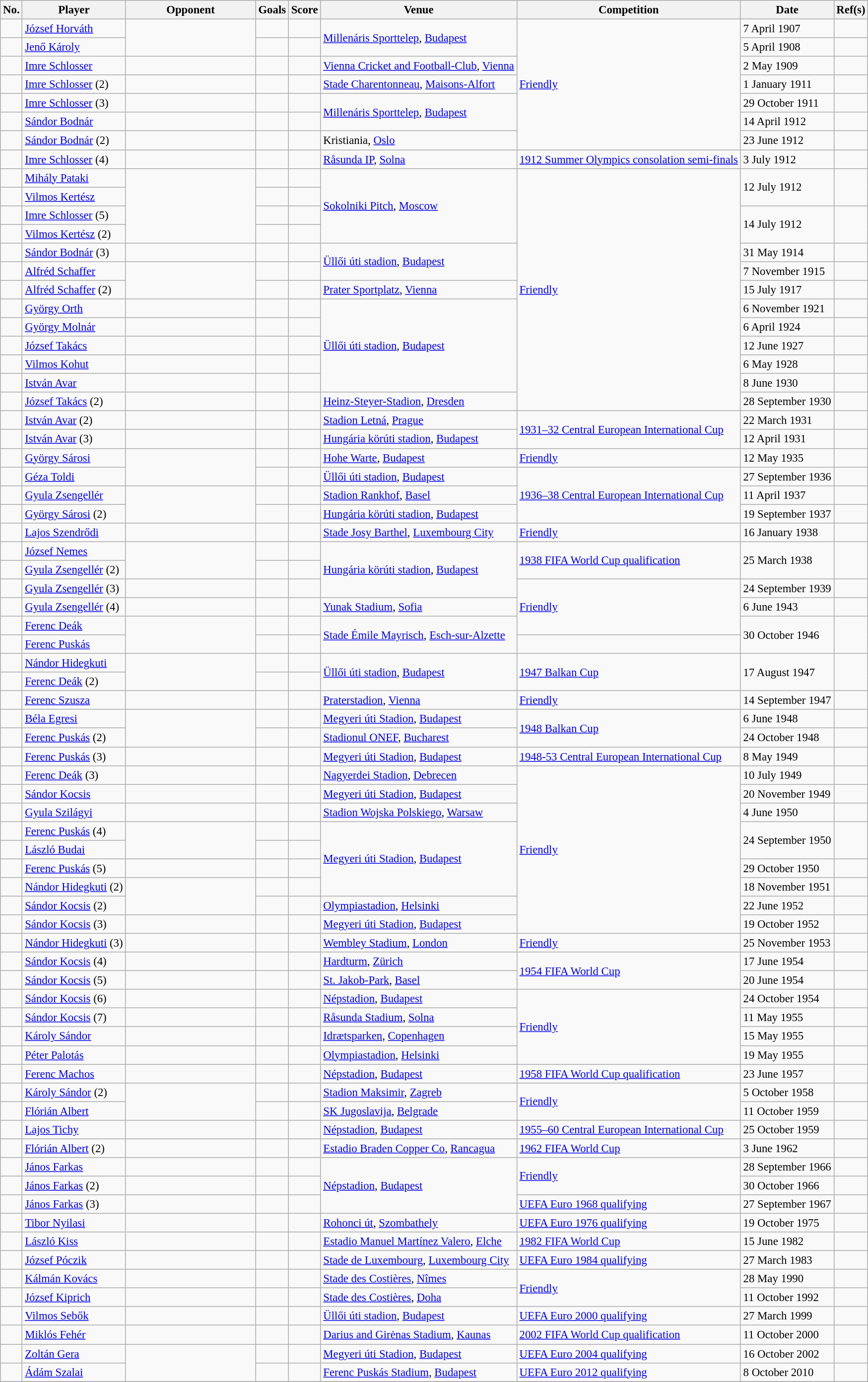<table class="wikitable sortable" style="font-size:95%;">
<tr>
<th>No.</th>
<th>Player</th>
<th width="15%">Opponent</th>
<th>Goals</th>
<th class="align:center">Score</th>
<th>Venue</th>
<th>Competition</th>
<th>Date</th>
<th class="unsortable">Ref(s)</th>
</tr>
<tr>
<td></td>
<td><a href='#'>József Horváth</a></td>
<td rowspan="2"></td>
<td></td>
<td></td>
<td rowspan="2"><a href='#'>Millenáris Sporttelep</a>, <a href='#'>Budapest</a></td>
<td rowspan="7"><a href='#'>Friendly</a></td>
<td>7 April 1907</td>
<td></td>
</tr>
<tr>
<td></td>
<td><a href='#'>Jenő Károly</a></td>
<td></td>
<td></td>
<td>5 April 1908</td>
<td></td>
</tr>
<tr>
<td></td>
<td><a href='#'>Imre Schlosser</a></td>
<td></td>
<td></td>
<td></td>
<td><a href='#'>Vienna Cricket and Football-Club</a>, <a href='#'>Vienna</a></td>
<td>2 May 1909</td>
<td></td>
</tr>
<tr>
<td></td>
<td><a href='#'>Imre Schlosser</a> (2)</td>
<td></td>
<td></td>
<td></td>
<td><a href='#'>Stade Charentonneau</a>, <a href='#'>Maisons-Alfort</a></td>
<td>1 January 1911</td>
<td></td>
</tr>
<tr>
<td></td>
<td><a href='#'>Imre Schlosser</a> (3)</td>
<td></td>
<td></td>
<td></td>
<td rowspan="2"><a href='#'>Millenáris Sporttelep</a>, <a href='#'>Budapest</a></td>
<td>29 October 1911</td>
<td></td>
</tr>
<tr>
<td></td>
<td><a href='#'>Sándor Bodnár</a></td>
<td></td>
<td></td>
<td></td>
<td>14 April 1912</td>
<td></td>
</tr>
<tr>
<td></td>
<td><a href='#'>Sándor Bodnár</a> (2)</td>
<td></td>
<td></td>
<td></td>
<td>Kristiania, <a href='#'>Oslo</a></td>
<td>23 June 1912</td>
<td></td>
</tr>
<tr>
<td></td>
<td><a href='#'>Imre Schlosser</a> (4)</td>
<td></td>
<td></td>
<td></td>
<td><a href='#'>Råsunda IP</a>, <a href='#'>Solna</a></td>
<td><a href='#'>1912 Summer Olympics consolation semi-finals</a></td>
<td>3 July 1912</td>
<td></td>
</tr>
<tr>
<td></td>
<td><a href='#'>Mihály Pataki</a></td>
<td rowspan="4"></td>
<td></td>
<td></td>
<td rowspan="4"><a href='#'>Sokolniki Pitch</a>, <a href='#'>Moscow</a></td>
<td rowspan="13"><a href='#'>Friendly</a></td>
<td rowspan="2">12 July 1912</td>
<td rowspan="2"></td>
</tr>
<tr>
<td></td>
<td><a href='#'>Vilmos Kertész</a></td>
<td></td>
<td></td>
</tr>
<tr>
<td></td>
<td><a href='#'>Imre Schlosser</a> (5)</td>
<td></td>
<td></td>
<td rowspan="2">14 July 1912</td>
<td rowspan="2"></td>
</tr>
<tr>
<td></td>
<td><a href='#'>Vilmos Kertész</a> (2)</td>
<td></td>
<td></td>
</tr>
<tr>
<td></td>
<td><a href='#'>Sándor Bodnár</a> (3)</td>
<td></td>
<td></td>
<td></td>
<td rowspan="2"><a href='#'>Üllői úti stadion</a>, <a href='#'>Budapest</a></td>
<td>31 May 1914</td>
<td></td>
</tr>
<tr>
<td></td>
<td><a href='#'>Alfréd Schaffer</a></td>
<td rowspan="2"></td>
<td></td>
<td></td>
<td>7 November 1915</td>
<td></td>
</tr>
<tr>
<td></td>
<td><a href='#'>Alfréd Schaffer</a> (2)</td>
<td></td>
<td></td>
<td><a href='#'>Prater Sportplatz</a>, <a href='#'>Vienna</a></td>
<td>15 July 1917</td>
<td></td>
</tr>
<tr>
<td></td>
<td><a href='#'>György Orth</a></td>
<td></td>
<td></td>
<td></td>
<td rowspan="5"><a href='#'>Üllői úti stadion</a>, <a href='#'>Budapest</a></td>
<td>6 November 1921</td>
<td></td>
</tr>
<tr>
<td></td>
<td><a href='#'>György Molnár</a></td>
<td></td>
<td></td>
<td></td>
<td>6 April 1924</td>
<td></td>
</tr>
<tr>
<td></td>
<td><a href='#'>József Takács</a></td>
<td></td>
<td></td>
<td></td>
<td>12 June 1927</td>
<td></td>
</tr>
<tr>
<td></td>
<td><a href='#'>Vilmos Kohut</a></td>
<td></td>
<td></td>
<td></td>
<td>6 May 1928</td>
<td></td>
</tr>
<tr>
<td></td>
<td><a href='#'>István Avar</a></td>
<td></td>
<td></td>
<td></td>
<td>8 June 1930</td>
<td></td>
</tr>
<tr>
<td></td>
<td><a href='#'>József Takács</a> (2)</td>
<td></td>
<td></td>
<td></td>
<td><a href='#'>Heinz-Steyer-Stadion</a>, <a href='#'>Dresden</a></td>
<td>28 September 1930</td>
<td></td>
</tr>
<tr>
<td></td>
<td><a href='#'>István Avar</a> (2)</td>
<td></td>
<td></td>
<td></td>
<td><a href='#'>Stadion Letná</a>, <a href='#'>Prague</a></td>
<td rowspan="2"><a href='#'>1931–32 Central European International Cup</a></td>
<td>22 March 1931</td>
<td></td>
</tr>
<tr>
<td></td>
<td><a href='#'>István Avar</a> (3)</td>
<td></td>
<td></td>
<td></td>
<td><a href='#'>Hungária körúti stadion</a>, <a href='#'>Budapest</a></td>
<td>12 April 1931</td>
<td></td>
</tr>
<tr>
<td></td>
<td><a href='#'>György Sárosi</a></td>
<td rowspan="2"></td>
<td></td>
<td></td>
<td><a href='#'>Hohe Warte</a>, <a href='#'>Budapest</a></td>
<td><a href='#'>Friendly</a></td>
<td>12 May 1935</td>
<td></td>
</tr>
<tr>
<td></td>
<td><a href='#'>Géza Toldi</a></td>
<td></td>
<td></td>
<td><a href='#'>Üllői úti stadion</a>, <a href='#'>Budapest</a></td>
<td rowspan="3"><a href='#'>1936–38 Central European International Cup</a></td>
<td>27 September 1936</td>
<td></td>
</tr>
<tr>
<td></td>
<td><a href='#'>Gyula Zsengellér</a></td>
<td rowspan="2"></td>
<td></td>
<td></td>
<td><a href='#'>Stadion Rankhof</a>, <a href='#'>Basel</a></td>
<td>11 April 1937</td>
<td></td>
</tr>
<tr>
<td></td>
<td><a href='#'>György Sárosi</a> (2)</td>
<td></td>
<td></td>
<td><a href='#'>Hungária körúti stadion</a>, <a href='#'>Budapest</a></td>
<td>19 September 1937</td>
<td></td>
</tr>
<tr>
<td></td>
<td><a href='#'>Lajos Szendrődi</a></td>
<td></td>
<td></td>
<td></td>
<td><a href='#'>Stade Josy Barthel</a>, <a href='#'>Luxembourg City</a></td>
<td><a href='#'>Friendly</a></td>
<td>16 January 1938</td>
<td></td>
</tr>
<tr>
<td></td>
<td><a href='#'>József Nemes</a></td>
<td rowspan="2"></td>
<td></td>
<td></td>
<td rowspan="3"><a href='#'>Hungária körúti stadion</a>, <a href='#'>Budapest</a></td>
<td rowspan="2"><a href='#'>1938 FIFA World Cup qualification</a></td>
<td rowspan="2">25 March 1938</td>
<td rowspan="2"></td>
</tr>
<tr>
<td></td>
<td><a href='#'>Gyula Zsengellér</a> (2)</td>
<td></td>
<td></td>
</tr>
<tr>
<td></td>
<td><a href='#'>Gyula Zsengellér</a> (3)</td>
<td></td>
<td></td>
<td></td>
<td rowspan="3"><a href='#'>Friendly</a></td>
<td>24 September 1939</td>
<td></td>
</tr>
<tr>
<td></td>
<td><a href='#'>Gyula Zsengellér</a> (4)</td>
<td></td>
<td></td>
<td></td>
<td><a href='#'>Yunak Stadium</a>, <a href='#'>Sofia</a></td>
<td>6 June 1943</td>
<td></td>
</tr>
<tr>
<td></td>
<td><a href='#'>Ferenc Deák</a></td>
<td rowspan="2"></td>
<td></td>
<td></td>
<td rowspan="2"><a href='#'>Stade Émile Mayrisch</a>, <a href='#'>Esch-sur-Alzette</a></td>
<td rowspan="2">30 October 1946</td>
<td rowspan="2"></td>
</tr>
<tr>
<td></td>
<td><a href='#'>Ferenc Puskás</a></td>
<td></td>
<td></td>
</tr>
<tr>
<td></td>
<td><a href='#'>Nándor Hidegkuti</a></td>
<td rowspan="2"></td>
<td></td>
<td></td>
<td rowspan="2"><a href='#'>Üllői úti stadion</a>, <a href='#'>Budapest</a></td>
<td rowspan="2"><a href='#'>1947 Balkan Cup</a></td>
<td rowspan="2">17 August 1947</td>
<td rowspan="2"></td>
</tr>
<tr>
<td></td>
<td><a href='#'>Ferenc Deák</a> (2)</td>
<td></td>
<td></td>
</tr>
<tr>
<td></td>
<td><a href='#'>Ferenc Szusza</a></td>
<td></td>
<td></td>
<td></td>
<td><a href='#'>Praterstadion</a>, <a href='#'>Vienna</a></td>
<td><a href='#'>Friendly</a></td>
<td>14 September 1947</td>
<td></td>
</tr>
<tr>
<td></td>
<td><a href='#'>Béla Egresi</a></td>
<td rowspan="2"></td>
<td></td>
<td></td>
<td><a href='#'>Megyeri úti Stadion</a>, <a href='#'>Budapest</a></td>
<td rowspan="2"><a href='#'>1948 Balkan Cup</a></td>
<td>6 June 1948</td>
<td></td>
</tr>
<tr>
<td></td>
<td><a href='#'>Ferenc Puskás</a> (2)</td>
<td></td>
<td></td>
<td><a href='#'>Stadionul ONEF</a>, <a href='#'>Bucharest</a></td>
<td>24 October 1948</td>
<td></td>
</tr>
<tr>
<td></td>
<td><a href='#'>Ferenc Puskás</a> (3)</td>
<td></td>
<td></td>
<td></td>
<td><a href='#'>Megyeri úti Stadion</a>, <a href='#'>Budapest</a></td>
<td><a href='#'>1948-53 Central European International Cup</a></td>
<td>8 May 1949</td>
<td></td>
</tr>
<tr>
<td></td>
<td><a href='#'>Ferenc Deák</a> (3)</td>
<td></td>
<td></td>
<td></td>
<td><a href='#'>Nagyerdei Stadion</a>, <a href='#'>Debrecen</a></td>
<td rowspan="9"><a href='#'>Friendly</a></td>
<td>10 July 1949</td>
<td></td>
</tr>
<tr>
<td></td>
<td><a href='#'>Sándor Kocsis</a></td>
<td></td>
<td></td>
<td></td>
<td><a href='#'>Megyeri úti Stadion</a>, <a href='#'>Budapest</a></td>
<td>20 November 1949</td>
<td></td>
</tr>
<tr>
<td></td>
<td><a href='#'>Gyula Szilágyi</a></td>
<td></td>
<td></td>
<td></td>
<td><a href='#'>Stadion Wojska Polskiego</a>, <a href='#'>Warsaw</a></td>
<td>4 June 1950</td>
<td></td>
</tr>
<tr>
<td></td>
<td><a href='#'>Ferenc Puskás</a> (4)</td>
<td rowspan="2"></td>
<td></td>
<td></td>
<td rowspan="4"><a href='#'>Megyeri úti Stadion</a>, <a href='#'>Budapest</a></td>
<td rowspan="2">24 September 1950</td>
<td rowspan="2"></td>
</tr>
<tr>
<td></td>
<td><a href='#'>László Budai</a></td>
<td></td>
<td></td>
</tr>
<tr>
<td></td>
<td><a href='#'>Ferenc Puskás</a> (5)</td>
<td></td>
<td></td>
<td></td>
<td>29 October 1950</td>
<td></td>
</tr>
<tr>
<td></td>
<td><a href='#'>Nándor Hidegkuti</a> (2)</td>
<td rowspan="2"></td>
<td></td>
<td></td>
<td>18 November 1951</td>
<td></td>
</tr>
<tr>
<td></td>
<td><a href='#'>Sándor Kocsis</a> (2)</td>
<td></td>
<td></td>
<td><a href='#'>Olympiastadion</a>, <a href='#'>Helsinki</a></td>
<td>22 June 1952</td>
<td></td>
</tr>
<tr>
<td></td>
<td><a href='#'>Sándor Kocsis</a> (3)</td>
<td></td>
<td></td>
<td></td>
<td><a href='#'>Megyeri úti Stadion</a>, <a href='#'>Budapest</a></td>
<td>19 October 1952</td>
<td></td>
</tr>
<tr>
<td></td>
<td><a href='#'>Nándor Hidegkuti</a> (3)</td>
<td></td>
<td></td>
<td></td>
<td><a href='#'>Wembley Stadium</a>, <a href='#'>London</a></td>
<td><a href='#'>Friendly</a></td>
<td>25 November 1953</td>
<td></td>
</tr>
<tr>
<td></td>
<td><a href='#'>Sándor Kocsis</a> (4)</td>
<td></td>
<td></td>
<td></td>
<td><a href='#'>Hardturm</a>, <a href='#'>Zürich</a></td>
<td rowspan="2"><a href='#'>1954 FIFA World Cup</a></td>
<td>17 June 1954</td>
<td></td>
</tr>
<tr>
<td></td>
<td><a href='#'>Sándor Kocsis</a> (5)</td>
<td></td>
<td></td>
<td></td>
<td><a href='#'>St. Jakob-Park</a>, <a href='#'>Basel</a></td>
<td>20 June 1954</td>
<td></td>
</tr>
<tr>
<td></td>
<td><a href='#'>Sándor Kocsis</a> (6)</td>
<td></td>
<td></td>
<td></td>
<td><a href='#'>Népstadion</a>, <a href='#'>Budapest</a></td>
<td rowspan="4"><a href='#'>Friendly</a></td>
<td>24 October 1954</td>
<td></td>
</tr>
<tr>
<td></td>
<td><a href='#'>Sándor Kocsis</a> (7)</td>
<td></td>
<td></td>
<td></td>
<td><a href='#'>Råsunda Stadium</a>, <a href='#'>Solna</a></td>
<td>11 May 1955</td>
<td></td>
</tr>
<tr>
<td></td>
<td><a href='#'>Károly Sándor</a></td>
<td></td>
<td></td>
<td></td>
<td><a href='#'>Idrætsparken</a>, <a href='#'>Copenhagen</a></td>
<td>15 May 1955</td>
<td></td>
</tr>
<tr>
<td></td>
<td><a href='#'>Péter Palotás</a></td>
<td></td>
<td></td>
<td></td>
<td><a href='#'>Olympiastadion</a>, <a href='#'>Helsinki</a></td>
<td>19 May 1955</td>
<td></td>
</tr>
<tr>
<td></td>
<td><a href='#'>Ferenc Machos</a></td>
<td></td>
<td></td>
<td></td>
<td><a href='#'>Népstadion</a>, <a href='#'>Budapest</a></td>
<td><a href='#'>1958 FIFA World Cup qualification</a></td>
<td>23 June 1957</td>
<td></td>
</tr>
<tr>
<td></td>
<td><a href='#'>Károly Sándor</a> (2)</td>
<td rowspan="2"></td>
<td></td>
<td></td>
<td><a href='#'>Stadion Maksimir</a>, <a href='#'>Zagreb</a></td>
<td rowspan="2"><a href='#'>Friendly</a></td>
<td>5 October 1958</td>
<td></td>
</tr>
<tr>
<td></td>
<td><a href='#'>Flórián Albert</a></td>
<td></td>
<td></td>
<td><a href='#'>SK Jugoslavija</a>, <a href='#'>Belgrade</a></td>
<td>11 October 1959</td>
<td></td>
</tr>
<tr>
<td></td>
<td><a href='#'>Lajos Tichy</a></td>
<td></td>
<td></td>
<td></td>
<td><a href='#'>Népstadion</a>, <a href='#'>Budapest</a></td>
<td><a href='#'>1955–60 Central European International Cup</a></td>
<td>25 October 1959</td>
<td></td>
</tr>
<tr>
<td></td>
<td><a href='#'>Flórián Albert</a> (2)</td>
<td></td>
<td></td>
<td></td>
<td><a href='#'>Estadio Braden Copper Co</a>, <a href='#'>Rancagua</a></td>
<td><a href='#'>1962 FIFA World Cup</a></td>
<td>3 June 1962</td>
<td></td>
</tr>
<tr>
<td></td>
<td><a href='#'>János Farkas</a></td>
<td></td>
<td></td>
<td></td>
<td rowspan="3"><a href='#'>Népstadion</a>, <a href='#'>Budapest</a></td>
<td rowspan="2"><a href='#'>Friendly</a></td>
<td>28 September 1966</td>
<td></td>
</tr>
<tr>
<td></td>
<td><a href='#'>János Farkas</a> (2)</td>
<td></td>
<td></td>
<td></td>
<td>30 October 1966</td>
<td></td>
</tr>
<tr>
<td></td>
<td><a href='#'>János Farkas</a> (3)</td>
<td></td>
<td></td>
<td></td>
<td><a href='#'>UEFA Euro 1968 qualifying</a></td>
<td>27 September 1967</td>
<td></td>
</tr>
<tr>
<td></td>
<td><a href='#'>Tibor Nyilasi</a></td>
<td></td>
<td></td>
<td></td>
<td><a href='#'>Rohonci út</a>, <a href='#'>Szombathely</a></td>
<td><a href='#'>UEFA Euro 1976 qualifying</a></td>
<td>19 October 1975</td>
<td></td>
</tr>
<tr>
<td></td>
<td><a href='#'>László Kiss</a></td>
<td></td>
<td></td>
<td></td>
<td><a href='#'>Estadio Manuel Martínez Valero</a>, <a href='#'>Elche</a></td>
<td><a href='#'>1982 FIFA World Cup</a></td>
<td>15 June 1982</td>
<td></td>
</tr>
<tr>
<td></td>
<td><a href='#'>József Póczik</a></td>
<td></td>
<td></td>
<td></td>
<td><a href='#'>Stade de Luxembourg</a>, <a href='#'>Luxembourg City</a></td>
<td><a href='#'>UEFA Euro 1984 qualifying</a></td>
<td>27 March 1983</td>
<td></td>
</tr>
<tr>
<td></td>
<td><a href='#'>Kálmán Kovács</a></td>
<td></td>
<td></td>
<td></td>
<td><a href='#'>Stade des Costières</a>, <a href='#'>Nîmes</a></td>
<td rowspan="2"><a href='#'>Friendly</a></td>
<td>28 May 1990</td>
<td></td>
</tr>
<tr>
<td></td>
<td><a href='#'>József Kiprich</a></td>
<td></td>
<td></td>
<td></td>
<td><a href='#'>Stade des Costières</a>, <a href='#'>Doha</a></td>
<td>11 October 1992</td>
<td></td>
</tr>
<tr>
<td></td>
<td><a href='#'>Vilmos Sebők</a></td>
<td></td>
<td></td>
<td></td>
<td><a href='#'>Üllői úti stadion</a>, <a href='#'>Budapest</a></td>
<td><a href='#'>UEFA Euro 2000 qualifying</a></td>
<td>27 March 1999</td>
<td></td>
</tr>
<tr>
<td></td>
<td><a href='#'>Miklós Fehér</a></td>
<td></td>
<td></td>
<td></td>
<td><a href='#'>Darius and Girėnas Stadium</a>, <a href='#'>Kaunas</a></td>
<td><a href='#'>2002 FIFA World Cup qualification</a></td>
<td>11 October 2000</td>
<td></td>
</tr>
<tr>
<td></td>
<td><a href='#'>Zoltán Gera</a></td>
<td rowspan="2"></td>
<td></td>
<td></td>
<td><a href='#'>Megyeri úti Stadion</a>, <a href='#'>Budapest</a></td>
<td><a href='#'>UEFA Euro 2004 qualifying</a></td>
<td>16 October 2002</td>
<td></td>
</tr>
<tr>
<td></td>
<td><a href='#'>Ádám Szalai</a></td>
<td></td>
<td></td>
<td><a href='#'>Ferenc Puskás Stadium</a>, <a href='#'>Budapest</a></td>
<td><a href='#'>UEFA Euro 2012 qualifying</a></td>
<td>8 October 2010</td>
<td></td>
</tr>
<tr>
</tr>
</table>
